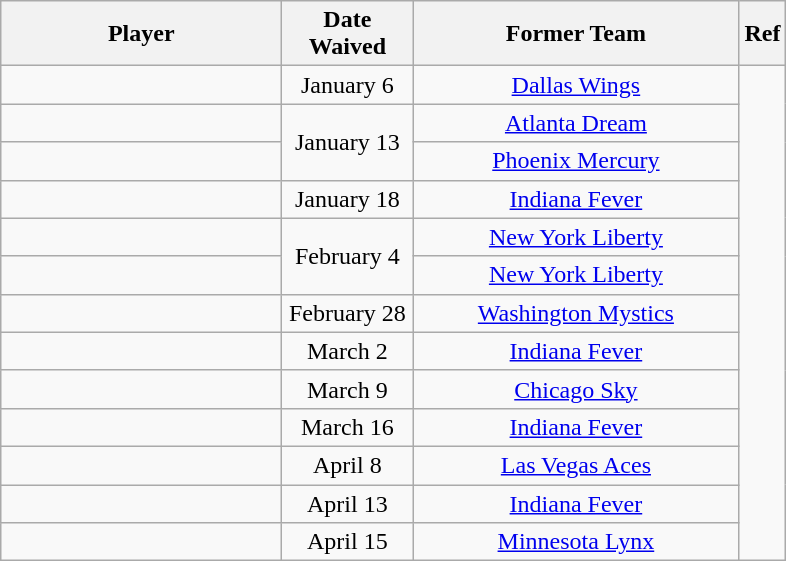<table class="wikitable sortable" style="text-align:center">
<tr>
<th style="width:180px">Player</th>
<th style="width:80px">Date Waived</th>
<th style="width:210px">Former Team</th>
<th class="unsortable">Ref</th>
</tr>
<tr>
<td align=left> </td>
<td align=center>January 6</td>
<td align=center><a href='#'>Dallas Wings</a></td>
<td rowspan="13" align=center></td>
</tr>
<tr>
<td align=left> </td>
<td rowspan="2" align=center>January 13</td>
<td align=center><a href='#'>Atlanta Dream</a></td>
</tr>
<tr>
<td align=left> </td>
<td align=center><a href='#'>Phoenix Mercury</a></td>
</tr>
<tr>
<td align=left> </td>
<td align=center>January 18</td>
<td align=center><a href='#'>Indiana Fever</a></td>
</tr>
<tr>
<td align=left> </td>
<td rowspan="2" align=center>February 4</td>
<td align=center><a href='#'>New York Liberty</a></td>
</tr>
<tr>
<td align=left> </td>
<td align=center><a href='#'>New York Liberty</a></td>
</tr>
<tr>
<td align=left> </td>
<td align=center>February 28</td>
<td align=center><a href='#'>Washington Mystics</a></td>
</tr>
<tr>
<td align=left> </td>
<td align=center>March 2</td>
<td align=center><a href='#'>Indiana Fever</a></td>
</tr>
<tr>
<td align=left> </td>
<td align=center>March 9</td>
<td align=center><a href='#'>Chicago Sky</a></td>
</tr>
<tr>
<td align=left> </td>
<td align=center>March 16</td>
<td align=center><a href='#'>Indiana Fever</a></td>
</tr>
<tr>
<td align=left> </td>
<td align=center>April 8</td>
<td align=center><a href='#'>Las Vegas Aces</a></td>
</tr>
<tr>
<td align=left> </td>
<td align=center>April 13</td>
<td align=center><a href='#'>Indiana Fever</a></td>
</tr>
<tr>
<td align=left> </td>
<td align=center>April 15</td>
<td align=center><a href='#'>Minnesota Lynx</a></td>
</tr>
</table>
